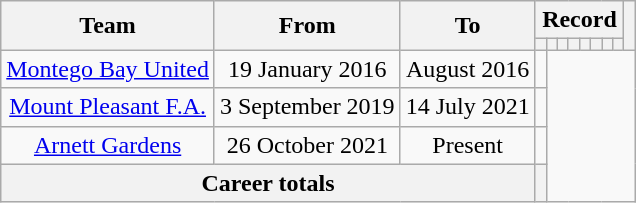<table class="wikitable" style="text-align: center">
<tr>
<th rowspan="2">Team</th>
<th rowspan="2">From</th>
<th rowspan="2">To</th>
<th colspan="8">Record</th>
<th rowspan="2"></th>
</tr>
<tr>
<th></th>
<th></th>
<th></th>
<th></th>
<th></th>
<th></th>
<th></th>
<th></th>
</tr>
<tr>
<td><a href='#'>Montego Bay United</a></td>
<td>19 January 2016</td>
<td>August 2016<br></td>
<td></td>
</tr>
<tr>
<td><a href='#'>Mount Pleasant F.A.</a></td>
<td>3 September 2019</td>
<td>14 July 2021<br></td>
<td></td>
</tr>
<tr>
<td><a href='#'>Arnett Gardens</a></td>
<td>26 October 2021</td>
<td>Present<br></td>
<td></td>
</tr>
<tr>
<th colspan=3>Career totals<br></th>
<th></th>
</tr>
</table>
